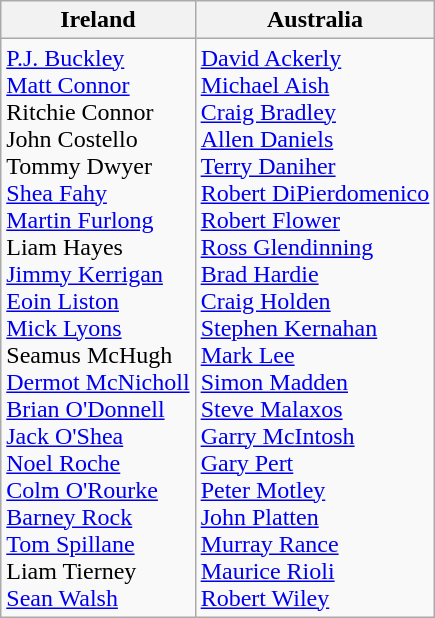<table class="wikitable">
<tr>
<th>Ireland</th>
<th>Australia</th>
</tr>
<tr>
<td><a href='#'>P.J. Buckley</a><br><a href='#'>Matt Connor</a><br>Ritchie Connor<br>John Costello<br>Tommy Dwyer<br><a href='#'>Shea Fahy</a><br><a href='#'>Martin Furlong</a><br>Liam Hayes<br><a href='#'>Jimmy Kerrigan</a><br><a href='#'>Eoin Liston</a><br><a href='#'>Mick Lyons</a><br>Seamus McHugh<br><a href='#'>Dermot McNicholl</a><br><a href='#'>Brian O'Donnell</a><br><a href='#'>Jack O'Shea</a><br><a href='#'>Noel Roche</a><br><a href='#'>Colm O'Rourke</a><br><a href='#'>Barney Rock</a><br><a href='#'>Tom Spillane</a><br>Liam Tierney<br><a href='#'>Sean Walsh</a></td>
<td><a href='#'>David Ackerly</a><br><a href='#'>Michael Aish</a><br><a href='#'>Craig Bradley</a><br><a href='#'>Allen Daniels</a><br><a href='#'>Terry Daniher</a><br><a href='#'>Robert DiPierdomenico</a><br><a href='#'>Robert Flower</a><br><a href='#'>Ross Glendinning</a><br><a href='#'>Brad Hardie</a><br><a href='#'>Craig Holden</a><br><a href='#'>Stephen Kernahan</a><br><a href='#'>Mark Lee</a><br><a href='#'>Simon Madden</a><br><a href='#'>Steve Malaxos</a><br><a href='#'>Garry McIntosh</a><br><a href='#'>Gary Pert</a><br><a href='#'>Peter Motley</a><br><a href='#'>John Platten</a><br><a href='#'>Murray Rance</a><br><a href='#'>Maurice Rioli</a><br><a href='#'>Robert Wiley</a></td>
</tr>
</table>
